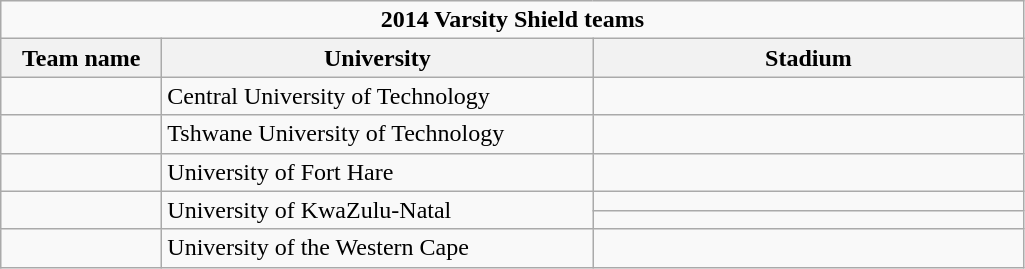<table class="wikitable">
<tr>
<td colspan=3 align=center><strong>2014 Varsity Shield teams</strong></td>
</tr>
<tr>
<th width="100">Team name</th>
<th width="280">University</th>
<th width="280">Stadium</th>
</tr>
<tr>
<td></td>
<td>Central University of Technology</td>
<td></td>
</tr>
<tr>
<td></td>
<td>Tshwane University of Technology</td>
<td></td>
</tr>
<tr>
<td></td>
<td>University of Fort Hare</td>
<td></td>
</tr>
<tr>
<td rowspan=2></td>
<td rowspan=2>University of KwaZulu-Natal</td>
<td></td>
</tr>
<tr>
<td></td>
</tr>
<tr>
<td></td>
<td>University of the Western Cape</td>
<td></td>
</tr>
</table>
